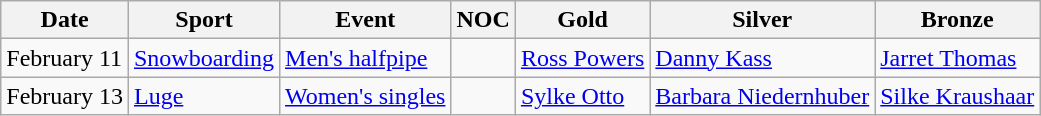<table class="wikitable">
<tr>
<th>Date</th>
<th>Sport</th>
<th>Event</th>
<th>NOC</th>
<th>Gold</th>
<th>Silver</th>
<th>Bronze</th>
</tr>
<tr>
<td>February 11</td>
<td><a href='#'>Snowboarding</a></td>
<td><a href='#'>Men's halfpipe</a></td>
<td></td>
<td><a href='#'>Ross Powers</a></td>
<td><a href='#'>Danny Kass</a></td>
<td><a href='#'>Jarret Thomas</a></td>
</tr>
<tr>
<td>February 13</td>
<td><a href='#'>Luge</a></td>
<td><a href='#'>Women's singles</a></td>
<td></td>
<td><a href='#'>Sylke Otto</a></td>
<td><a href='#'>Barbara Niedernhuber</a></td>
<td><a href='#'>Silke Kraushaar</a></td>
</tr>
</table>
